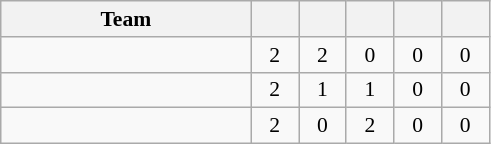<table class="wikitable" style="text-align: center; font-size:90% ">
<tr>
<th width=160>Team</th>
<th width=25></th>
<th width=25></th>
<th width=25></th>
<th width=25></th>
<th width=25></th>
</tr>
<tr>
<td align=left></td>
<td>2</td>
<td>2</td>
<td>0</td>
<td>0</td>
<td>0</td>
</tr>
<tr>
<td align=left></td>
<td>2</td>
<td>1</td>
<td>1</td>
<td>0</td>
<td>0</td>
</tr>
<tr>
<td align=left></td>
<td>2</td>
<td>0</td>
<td>2</td>
<td>0</td>
<td>0</td>
</tr>
</table>
